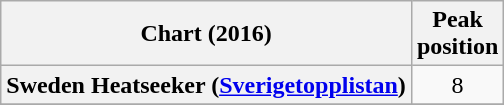<table class="wikitable sortable plainrowheaders" style="text-align:center">
<tr>
<th scope="col">Chart (2016)</th>
<th scope="col">Peak<br>position</th>
</tr>
<tr>
<th scope="row">Sweden Heatseeker (<a href='#'>Sverigetopplistan</a>)</th>
<td>8</td>
</tr>
<tr>
</tr>
</table>
